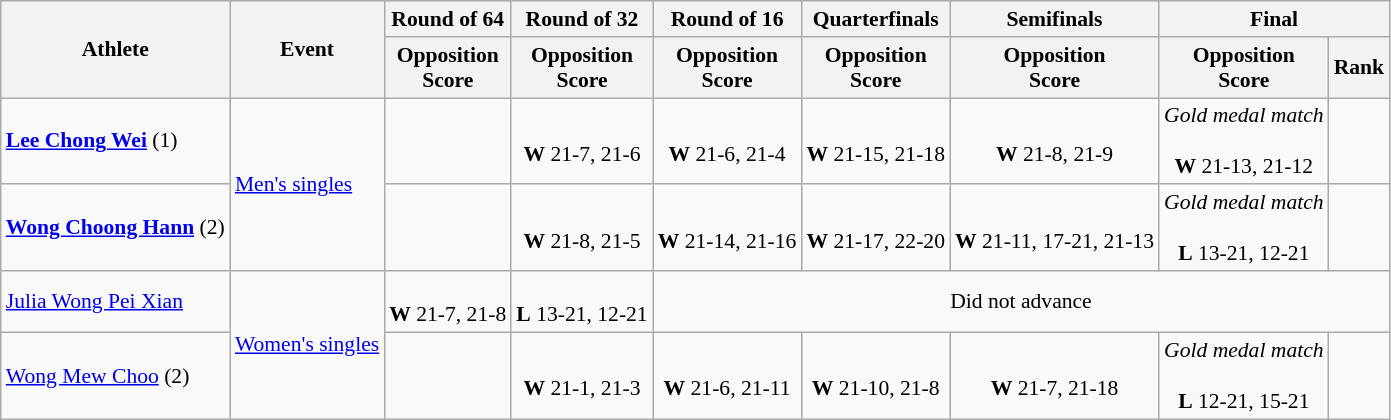<table class=wikitable style="font-size:90%">
<tr>
<th rowspan=2>Athlete</th>
<th rowspan=2>Event</th>
<th>Round of 64</th>
<th>Round of 32</th>
<th>Round of 16</th>
<th>Quarterfinals</th>
<th>Semifinals</th>
<th colspan=2>Final</th>
</tr>
<tr>
<th>Opposition<br>Score</th>
<th>Opposition<br>Score</th>
<th>Opposition<br>Score</th>
<th>Opposition<br>Score</th>
<th>Opposition<br>Score</th>
<th>Opposition<br>Score</th>
<th>Rank</th>
</tr>
<tr align=center>
<td align=left><strong><a href='#'>Lee Chong Wei</a></strong> (1)</td>
<td align=left rowspan=2><a href='#'>Men's singles</a></td>
<td></td>
<td><br><strong>W</strong> 21-7, 21-6</td>
<td><br><strong>W</strong> 21-6, 21-4</td>
<td><br><strong>W</strong> 21-15, 21-18</td>
<td><br><strong>W</strong> 21-8, 21-9</td>
<td><em>Gold medal match</em><br><br><strong>W</strong> 21-13, 21-12</td>
<td></td>
</tr>
<tr align=center>
<td align=left><strong><a href='#'>Wong Choong Hann</a></strong> (2)</td>
<td></td>
<td><br><strong>W</strong> 21-8, 21-5</td>
<td><br><strong>W</strong> 21-14, 21-16</td>
<td><br><strong>W</strong> 21-17, 22-20</td>
<td><br><strong>W</strong> 21-11, 17-21, 21-13</td>
<td><em>Gold medal match</em><br><br><strong>L</strong> 13-21, 12-21</td>
<td></td>
</tr>
<tr align=center>
<td align=left><a href='#'>Julia Wong Pei Xian</a></td>
<td align=left rowspan=2><a href='#'>Women's singles</a></td>
<td><br><strong>W</strong> 21-7, 21-8</td>
<td><br><strong>L</strong> 13-21, 12-21</td>
<td colspan=5>Did not advance</td>
</tr>
<tr align=center>
<td align=left><a href='#'>Wong Mew Choo</a> (2)</td>
<td></td>
<td><br><strong>W</strong> 21-1, 21-3</td>
<td><br><strong>W</strong> 21-6, 21-11</td>
<td><br><strong>W</strong> 21-10, 21-8</td>
<td><br><strong>W</strong> 21-7, 21-18</td>
<td><em>Gold medal match</em><br><br><strong>L</strong> 12-21, 15-21</td>
<td></td>
</tr>
</table>
